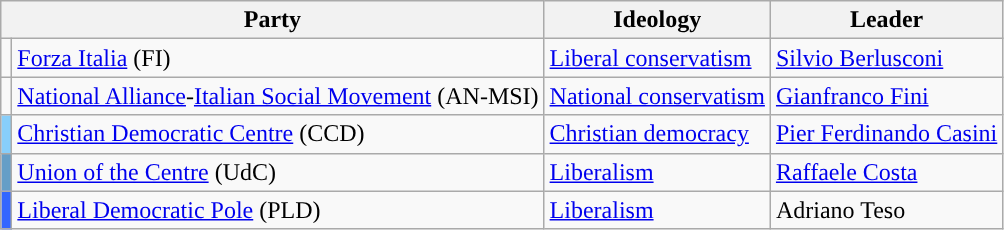<table class=wikitable style=text-align:left>
<tr>
<th colspan=2>Party</th>
<th>Ideology</th>
<th>Leader</th>
</tr>
<tr>
<td></td>
<td><a href='#'>Forza Italia</a> (FI)</td>
<td><a href='#'>Liberal conservatism</a></td>
<td><a href='#'>Silvio Berlusconi</a></td>
</tr>
<tr>
<td></td>
<td><a href='#'>National Alliance</a>-<a href='#'>Italian Social Movement</a> (AN-MSI)</td>
<td><a href='#'>National conservatism</a></td>
<td><a href='#'>Gianfranco Fini</a></td>
</tr>
<tr>
<td bgcolor="lightskyblue"></td>
<td><a href='#'>Christian Democratic Centre</a> (CCD)</td>
<td><a href='#'>Christian democracy</a></td>
<td><a href='#'>Pier Ferdinando Casini</a></td>
</tr>
<tr>
<td bgcolor="#659EC7"></td>
<td><a href='#'>Union of the Centre</a> (UdC)</td>
<td><a href='#'>Liberalism</a></td>
<td><a href='#'>Raffaele Costa</a></td>
</tr>
<tr>
<td bgcolor="#3366FF"></td>
<td><a href='#'>Liberal Democratic Pole</a> (PLD)</td>
<td><a href='#'>Liberalism</a></td>
<td>Adriano Teso</td>
</tr>
</table>
